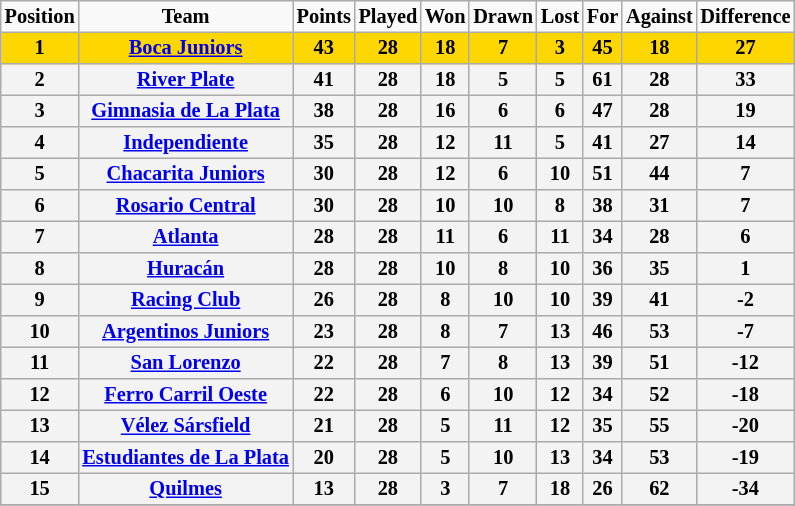<table border="2" cellpadding="2" cellspacing="0" style="margin: 0; background: #f9f9f9; border: 1px #aaa solid; border-collapse: collapse; font-size: 85%;">
<tr>
<th>Position</th>
<th>Team</th>
<th>Points</th>
<th>Played</th>
<th>Won</th>
<th>Drawn</th>
<th>Lost</th>
<th>For</th>
<th>Against</th>
<th>Difference</th>
</tr>
<tr>
<th bgcolor="gold">1</th>
<th bgcolor="gold"><a href='#'>Boca Juniors</a></th>
<th bgcolor="gold">43</th>
<th bgcolor="gold">28</th>
<th bgcolor="gold">18</th>
<th bgcolor="gold">7</th>
<th bgcolor="gold">3</th>
<th bgcolor="gold">45</th>
<th bgcolor="gold">18</th>
<th bgcolor="gold">27</th>
</tr>
<tr>
<th bgcolor="F3F3F3">2</th>
<th bgcolor="F3F3F3"><a href='#'>River Plate</a></th>
<th bgcolor="F3F3F3">41</th>
<th bgcolor="F3F3F3">28</th>
<th bgcolor="F3F3F3">18</th>
<th bgcolor="F3F3F3">5</th>
<th bgcolor="F3F3F3">5</th>
<th bgcolor="F3F3F3">61</th>
<th bgcolor="F3F3F3">28</th>
<th bgcolor="F3F3F3">33</th>
</tr>
<tr>
<th bgcolor="F3F3F3">3</th>
<th bgcolor="F3F3F3"><a href='#'>Gimnasia de La Plata</a></th>
<th bgcolor="F3F3F3">38</th>
<th bgcolor="F3F3F3">28</th>
<th bgcolor="F3F3F3">16</th>
<th bgcolor="F3F3F3">6</th>
<th bgcolor="F3F3F3">6</th>
<th bgcolor="F3F3F3">47</th>
<th bgcolor="F3F3F3">28</th>
<th bgcolor="F3F3F3">19</th>
</tr>
<tr>
<th bgcolor="F3F3F3">4</th>
<th bgcolor="F3F3F3"><a href='#'>Independiente</a></th>
<th bgcolor="F3F3F3">35</th>
<th bgcolor="F3F3F3">28</th>
<th bgcolor="F3F3F3">12</th>
<th bgcolor="F3F3F3">11</th>
<th bgcolor="F3F3F3">5</th>
<th bgcolor="F3F3F3">41</th>
<th bgcolor="F3F3F3">27</th>
<th bgcolor="F3F3F3">14</th>
</tr>
<tr>
<th bgcolor="F3F3F3">5</th>
<th bgcolor="F3F3F3"><a href='#'>Chacarita Juniors</a></th>
<th bgcolor="F3F3F3">30</th>
<th bgcolor="F3F3F3">28</th>
<th bgcolor="F3F3F3">12</th>
<th bgcolor="F3F3F3">6</th>
<th bgcolor="F3F3F3">10</th>
<th bgcolor="F3F3F3">51</th>
<th bgcolor="F3F3F3">44</th>
<th bgcolor="F3F3F3">7</th>
</tr>
<tr>
<th bgcolor="F3F3F3">6</th>
<th bgcolor="F3F3F3"><a href='#'>Rosario Central</a></th>
<th bgcolor="F3F3F3">30</th>
<th bgcolor="F3F3F3">28</th>
<th bgcolor="F3F3F3">10</th>
<th bgcolor="F3F3F3">10</th>
<th bgcolor="F3F3F3">8</th>
<th bgcolor="F3F3F3">38</th>
<th bgcolor="F3F3F3">31</th>
<th bgcolor="F3F3F3">7</th>
</tr>
<tr>
<th bgcolor="F3F3F3">7</th>
<th bgcolor="F3F3F3"><a href='#'>Atlanta</a></th>
<th bgcolor="F3F3F3">28</th>
<th bgcolor="F3F3F3">28</th>
<th bgcolor="F3F3F3">11</th>
<th bgcolor="F3F3F3">6</th>
<th bgcolor="F3F3F3">11</th>
<th bgcolor="F3F3F3">34</th>
<th bgcolor="F3F3F3">28</th>
<th bgcolor="F3F3F3">6</th>
</tr>
<tr>
<th bgcolor="F3F3F3">8</th>
<th bgcolor="F3F3F3"><a href='#'>Huracán</a></th>
<th bgcolor="F3F3F3">28</th>
<th bgcolor="F3F3F3">28</th>
<th bgcolor="F3F3F3">10</th>
<th bgcolor="F3F3F3">8</th>
<th bgcolor="F3F3F3">10</th>
<th bgcolor="F3F3F3">36</th>
<th bgcolor="F3F3F3">35</th>
<th bgcolor="F3F3F3">1</th>
</tr>
<tr>
<th bgcolor="F3F3F3">9</th>
<th bgcolor="F3F3F3"><a href='#'>Racing Club</a></th>
<th bgcolor="F3F3F3">26</th>
<th bgcolor="F3F3F3">28</th>
<th bgcolor="F3F3F3">8</th>
<th bgcolor="F3F3F3">10</th>
<th bgcolor="F3F3F3">10</th>
<th bgcolor="F3F3F3">39</th>
<th bgcolor="F3F3F3">41</th>
<th bgcolor="F3F3F3">-2</th>
</tr>
<tr>
<th bgcolor="F3F3F3">10</th>
<th bgcolor="F3F3F3"><a href='#'>Argentinos Juniors</a></th>
<th bgcolor="F3F3F3">23</th>
<th bgcolor="F3F3F3">28</th>
<th bgcolor="F3F3F3">8</th>
<th bgcolor="F3F3F3">7</th>
<th bgcolor="F3F3F3">13</th>
<th bgcolor="F3F3F3">46</th>
<th bgcolor="F3F3F3">53</th>
<th bgcolor="F3F3F3">-7</th>
</tr>
<tr>
<th bgcolor="F3F3F3">11</th>
<th bgcolor="F3F3F3"><a href='#'>San Lorenzo</a></th>
<th bgcolor="F3F3F3">22</th>
<th bgcolor="F3F3F3">28</th>
<th bgcolor="F3F3F3">7</th>
<th bgcolor="F3F3F3">8</th>
<th bgcolor="F3F3F3">13</th>
<th bgcolor="F3F3F3">39</th>
<th bgcolor="F3F3F3">51</th>
<th bgcolor="F3F3F3">-12</th>
</tr>
<tr>
<th bgcolor="F3F3F3">12</th>
<th bgcolor="F3F3F3"><a href='#'>Ferro Carril Oeste</a></th>
<th bgcolor="F3F3F3">22</th>
<th bgcolor="F3F3F3">28</th>
<th bgcolor="F3F3F3">6</th>
<th bgcolor="F3F3F3">10</th>
<th bgcolor="F3F3F3">12</th>
<th bgcolor="F3F3F3">34</th>
<th bgcolor="F3F3F3">52</th>
<th bgcolor="F3F3F3">-18</th>
</tr>
<tr>
<th bgcolor="F3F3F3">13</th>
<th bgcolor="F3F3F3"><a href='#'>Vélez Sársfield</a></th>
<th bgcolor="F3F3F3">21</th>
<th bgcolor="F3F3F3">28</th>
<th bgcolor="F3F3F3">5</th>
<th bgcolor="F3F3F3">11</th>
<th bgcolor="F3F3F3">12</th>
<th bgcolor="F3F3F3">35</th>
<th bgcolor="F3F3F3">55</th>
<th bgcolor="F3F3F3">-20</th>
</tr>
<tr>
<th bgcolor="F3F3F3">14</th>
<th bgcolor="F3F3F3"><a href='#'>Estudiantes de La Plata</a></th>
<th bgcolor="F3F3F3">20</th>
<th bgcolor="F3F3F3">28</th>
<th bgcolor="F3F3F3">5</th>
<th bgcolor="F3F3F3">10</th>
<th bgcolor="F3F3F3">13</th>
<th bgcolor="F3F3F3">34</th>
<th bgcolor="F3F3F3">53</th>
<th bgcolor="F3F3F3">-19</th>
</tr>
<tr>
<th bgcolor="F3F3F3">15</th>
<th bgcolor="F3F3F3"><a href='#'>Quilmes</a></th>
<th bgcolor="F3F3F3">13</th>
<th bgcolor="F3F3F3">28</th>
<th bgcolor="F3F3F3">3</th>
<th bgcolor="F3F3F3">7</th>
<th bgcolor="F3F3F3">18</th>
<th bgcolor="F3F3F3">26</th>
<th bgcolor="F3F3F3">62</th>
<th bgcolor="F3F3F3">-34</th>
</tr>
<tr>
</tr>
</table>
